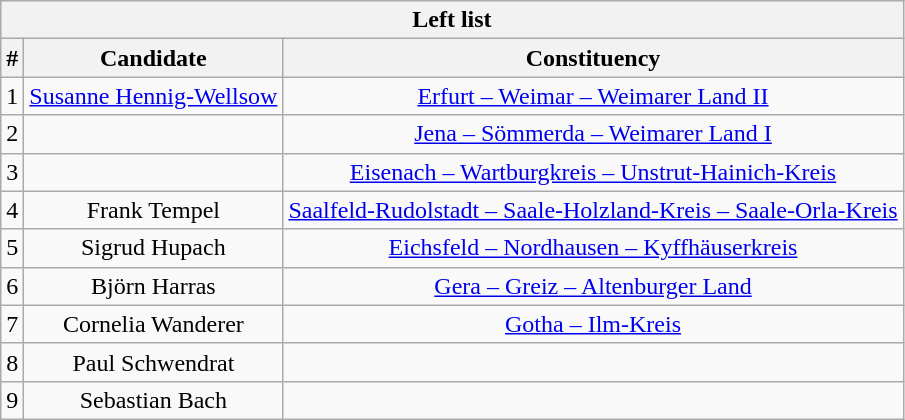<table class="wikitable mw-collapsible mw-collapsed" style="text-align:center">
<tr>
<th colspan=3>Left list</th>
</tr>
<tr>
<th>#</th>
<th>Candidate</th>
<th>Constituency</th>
</tr>
<tr>
<td>1</td>
<td><a href='#'>Susanne Hennig-Wellsow</a></td>
<td><a href='#'>Erfurt – Weimar – Weimarer Land II</a></td>
</tr>
<tr>
<td>2</td>
<td></td>
<td><a href='#'>Jena – Sömmerda – Weimarer Land I</a></td>
</tr>
<tr>
<td>3</td>
<td></td>
<td><a href='#'>Eisenach – Wartburgkreis – Unstrut-Hainich-Kreis</a></td>
</tr>
<tr>
<td>4</td>
<td>Frank Tempel</td>
<td><a href='#'>Saalfeld-Rudolstadt – Saale-Holzland-Kreis – Saale-Orla-Kreis</a></td>
</tr>
<tr>
<td>5</td>
<td>Sigrud Hupach</td>
<td><a href='#'>Eichsfeld – Nordhausen – Kyffhäuserkreis</a></td>
</tr>
<tr>
<td>6</td>
<td>Björn Harras</td>
<td><a href='#'>Gera – Greiz – Altenburger Land</a></td>
</tr>
<tr>
<td>7</td>
<td>Cornelia Wanderer</td>
<td><a href='#'>Gotha – Ilm-Kreis</a></td>
</tr>
<tr>
<td>8</td>
<td>Paul Schwendrat</td>
<td></td>
</tr>
<tr>
<td>9</td>
<td>Sebastian Bach</td>
<td></td>
</tr>
</table>
